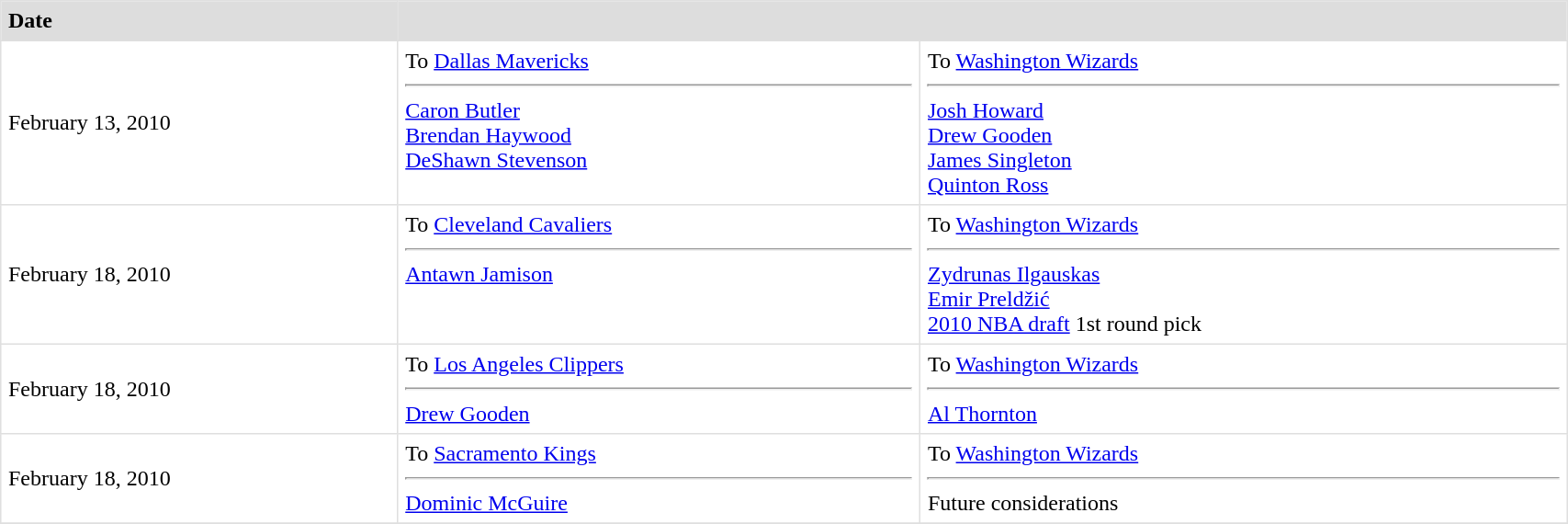<table border=1 style="border-collapse:collapse" bordercolor="#DFDFDF"  cellpadding="5" width=90%>
<tr bgcolor="#dddddd">
<td><strong>Date</strong></td>
<th colspan="2"></th>
</tr>
<tr>
<td>February 13, 2010</td>
<td valign="top">To <a href='#'>Dallas Mavericks</a> <hr><a href='#'>Caron Butler</a><br><a href='#'>Brendan Haywood</a><br><a href='#'>DeShawn Stevenson</a></td>
<td valign="top">To <a href='#'>Washington Wizards</a> <hr><a href='#'>Josh Howard</a><br><a href='#'>Drew Gooden</a><br><a href='#'>James Singleton</a><br><a href='#'>Quinton Ross</a></td>
</tr>
<tr>
<td>February 18, 2010</td>
<td valign="top">To <a href='#'>Cleveland Cavaliers</a> <hr><a href='#'>Antawn Jamison</a></td>
<td valign="top">To <a href='#'>Washington Wizards</a> <hr><a href='#'>Zydrunas Ilgauskas</a><br><a href='#'>Emir Preldžić</a><br><a href='#'>2010 NBA draft</a> 1st round pick</td>
</tr>
<tr>
<td>February 18, 2010</td>
<td valign="top">To <a href='#'>Los Angeles Clippers</a> <hr><a href='#'>Drew Gooden</a></td>
<td valign="top">To <a href='#'>Washington Wizards</a> <hr><a href='#'>Al Thornton</a></td>
</tr>
<tr>
<td>February 18, 2010</td>
<td valign="top">To <a href='#'>Sacramento Kings</a> <hr><a href='#'>Dominic McGuire</a></td>
<td valign="top">To <a href='#'>Washington Wizards</a> <hr>Future considerations</td>
</tr>
<tr>
</tr>
</table>
